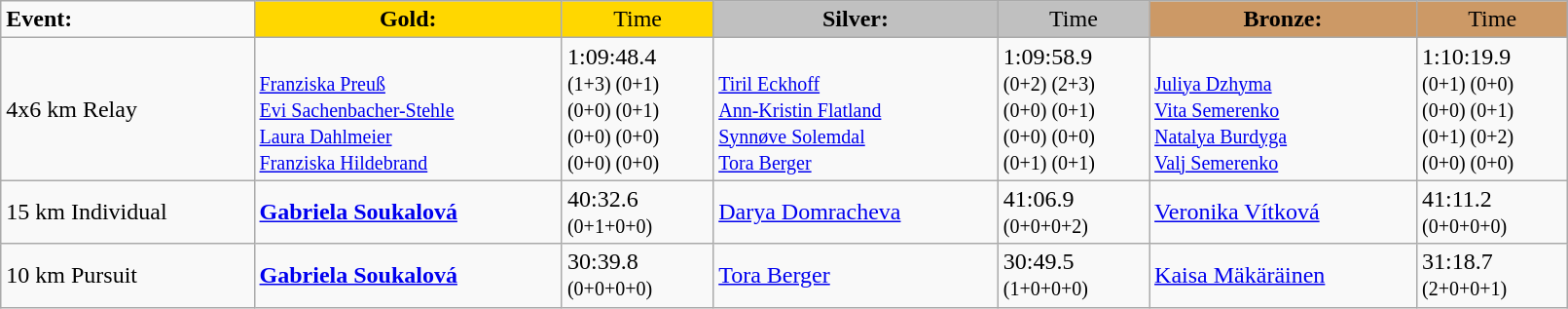<table class="wikitable" width=85%>
<tr>
<td><strong>Event:</strong></td>
<td style="text-align:center;background-color:gold;"><strong>Gold:</strong></td>
<td style="text-align:center;background-color:gold;">Time</td>
<td style="text-align:center;background-color:silver;"><strong>Silver:</strong></td>
<td style="text-align:center;background-color:silver;">Time</td>
<td style="text-align:center;background-color:#CC9966;"><strong>Bronze:</strong></td>
<td style="text-align:center;background-color:#CC9966;">Time</td>
</tr>
<tr>
<td>4x6 km Relay<br></td>
<td><strong></strong>  <br><small><a href='#'>Franziska Preuß</a><br><a href='#'>Evi Sachenbacher-Stehle</a><br><a href='#'>Laura Dahlmeier</a><br><a href='#'>Franziska Hildebrand</a></small></td>
<td>1:09:48.4<br><small>(1+3) (0+1)<br>(0+0) (0+1)<br>(0+0) (0+0)<br>(0+0) (0+0)</small></td>
<td>  <br><small><a href='#'>Tiril Eckhoff</a><br><a href='#'>Ann-Kristin Flatland</a><br><a href='#'>Synnøve Solemdal</a><br><a href='#'>Tora Berger</a></small></td>
<td>1:09:58.9<br><small>(0+2) (2+3)<br>(0+0) (0+1)<br>(0+0) (0+0)<br>(0+1) (0+1)</small></td>
<td>  <br><small><a href='#'>Juliya Dzhyma</a><br><a href='#'>Vita Semerenko</a><br><a href='#'>Natalya Burdyga</a><br><a href='#'>Valj Semerenko</a></small></td>
<td>1:10:19.9<br><small>(0+1) (0+0)<br>(0+0) (0+1)<br>(0+1) (0+2)<br>(0+0) (0+0)</small></td>
</tr>
<tr>
<td>15 km Individual<br></td>
<td><strong><a href='#'>Gabriela Soukalová</a></strong><br><small></small></td>
<td>40:32.6<br><small>(0+1+0+0)</small></td>
<td><a href='#'>Darya Domracheva</a><br><small></small></td>
<td>41:06.9<br><small>(0+0+0+2)</small></td>
<td><a href='#'>Veronika Vítková</a><br><small></small></td>
<td>41:11.2<br><small>(0+0+0+0)</small></td>
</tr>
<tr>
<td>10 km Pursuit<br></td>
<td><strong><a href='#'>Gabriela Soukalová</a></strong><br><small></small></td>
<td>30:39.8<br><small>(0+0+0+0)</small></td>
<td><a href='#'>Tora Berger</a><br><small></small></td>
<td>30:49.5<br><small>(1+0+0+0)</small></td>
<td><a href='#'>Kaisa Mäkäräinen</a><br><small></small></td>
<td>31:18.7<br><small>(2+0+0+1)</small></td>
</tr>
</table>
